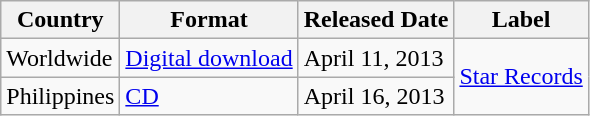<table class="wikitable">
<tr>
<th>Country</th>
<th>Format</th>
<th>Released Date</th>
<th>Label</th>
</tr>
<tr>
<td>Worldwide</td>
<td><a href='#'>Digital download</a></td>
<td>April 11, 2013</td>
<td rowspan=2><a href='#'>Star Records</a></td>
</tr>
<tr>
<td>Philippines</td>
<td><a href='#'>CD</a></td>
<td>April 16, 2013</td>
</tr>
</table>
